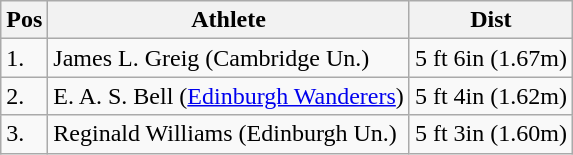<table class="wikitable">
<tr>
<th>Pos</th>
<th>Athlete</th>
<th>Dist</th>
</tr>
<tr>
<td>1.</td>
<td>James L. Greig (Cambridge Un.)</td>
<td>5 ft 6in (1.67m)</td>
</tr>
<tr>
<td>2.</td>
<td>E. A. S. Bell (<a href='#'>Edinburgh Wanderers</a>)</td>
<td>5 ft 4in (1.62m)</td>
</tr>
<tr>
<td>3.</td>
<td>Reginald Williams (Edinburgh Un.)</td>
<td>5 ft 3in (1.60m)</td>
</tr>
</table>
